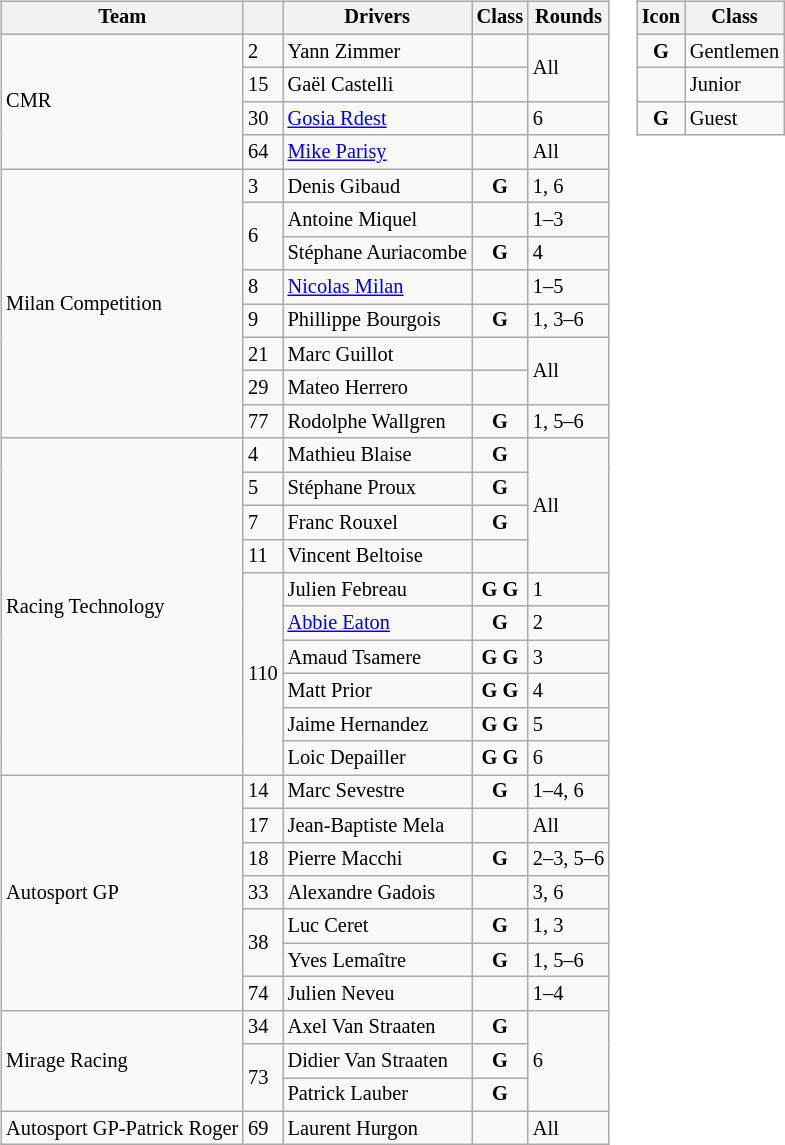<table>
<tr>
<td><br><table class="wikitable" style="font-size: 85%">
<tr>
<th>Team</th>
<th></th>
<th>Drivers</th>
<th>Class</th>
<th>Rounds</th>
</tr>
<tr>
<td rowspan="4"> CMR</td>
<td>2</td>
<td> Yann Zimmer</td>
<td align="center"></td>
<td rowspan="2">All</td>
</tr>
<tr>
<td>15</td>
<td> Gaël Castelli</td>
<td></td>
</tr>
<tr>
<td>30</td>
<td> <a href='#'>Gosia Rdest</a></td>
<td></td>
<td>6</td>
</tr>
<tr>
<td>64</td>
<td> <a href='#'>Mike Parisy</a></td>
<td></td>
<td>All</td>
</tr>
<tr>
<td rowspan="8"> Milan Competition</td>
<td>3</td>
<td> Denis Gibaud</td>
<td align="center"><strong><span>G</span></strong></td>
<td>1, 6</td>
</tr>
<tr>
<td rowspan="2">6</td>
<td> Antoine Miquel</td>
<td align="center"></td>
<td>1–3</td>
</tr>
<tr>
<td> Stéphane Auriacombe</td>
<td align="center"><strong><span>G</span></strong></td>
<td>4</td>
</tr>
<tr>
<td>8</td>
<td> <a href='#'>Nicolas Milan</a></td>
<td></td>
<td>1–5</td>
</tr>
<tr>
<td>9</td>
<td> Phillippe Bourgois</td>
<td align="center"><strong><span>G</span></strong></td>
<td>1, 3–6</td>
</tr>
<tr>
<td>21</td>
<td> Marc Guillot</td>
<td></td>
<td rowspan="2">All</td>
</tr>
<tr>
<td>29</td>
<td> Mateo Herrero</td>
<td align="center"></td>
</tr>
<tr>
<td>77</td>
<td> Rodolphe Wallgren</td>
<td align="center"><strong><span>G</span></strong></td>
<td>1, 5–6</td>
</tr>
<tr>
<td rowspan="10"> Racing Technology</td>
<td>4</td>
<td> Mathieu Blaise</td>
<td align="center"><strong><span>G</span></strong></td>
<td rowspan="4">All</td>
</tr>
<tr>
<td>5</td>
<td> Stéphane Proux</td>
<td align="center"><strong><span>G</span></strong></td>
</tr>
<tr>
<td>7</td>
<td> Franc Rouxel</td>
<td align="center"><strong><span>G</span></strong></td>
</tr>
<tr>
<td>11</td>
<td> Vincent Beltoise</td>
<td></td>
</tr>
<tr>
<td rowspan="6">110</td>
<td> Julien Febreau</td>
<td align="center"><strong><span>G</span></strong> <strong><span>G</span></strong></td>
<td>1</td>
</tr>
<tr>
<td> <a href='#'>Abbie Eaton</a></td>
<td align="center"><strong><span>G</span></strong></td>
<td>2</td>
</tr>
<tr>
<td> Amaud Tsamere</td>
<td align="center"><strong><span>G</span></strong> <strong><span>G</span></strong></td>
<td>3</td>
</tr>
<tr>
<td> Matt Prior</td>
<td align="center"><strong><span>G</span></strong> <strong><span>G</span></strong></td>
<td>4</td>
</tr>
<tr>
<td> Jaime Hernandez</td>
<td align="center"><strong><span>G</span></strong> <strong><span>G</span></strong></td>
<td>5</td>
</tr>
<tr>
<td> Loic Depailler</td>
<td align="center"><strong><span>G</span></strong> <strong><span>G</span></strong></td>
<td>6</td>
</tr>
<tr>
<td rowspan="7"> Autosport GP</td>
<td>14</td>
<td> Marc Sevestre</td>
<td align="center"><strong><span>G</span></strong></td>
<td>1–4, 6</td>
</tr>
<tr>
<td>17</td>
<td> Jean-Baptiste Mela</td>
<td align="center"></td>
<td>All</td>
</tr>
<tr>
<td>18</td>
<td> Pierre Macchi</td>
<td align="center"><strong><span>G</span></strong></td>
<td>2–3, 5–6</td>
</tr>
<tr>
<td>33</td>
<td> Alexandre Gadois</td>
<td align="center"></td>
<td>3, 6</td>
</tr>
<tr>
<td rowspan="2">38</td>
<td> Luc Ceret</td>
<td align="center"><strong><span>G</span></strong></td>
<td>1, 3</td>
</tr>
<tr>
<td> Yves Lemaître</td>
<td align="center"><strong><span>G</span></strong></td>
<td>1, 5–6</td>
</tr>
<tr>
<td>74</td>
<td> Julien Neveu</td>
<td></td>
<td>1–4</td>
</tr>
<tr>
<td rowspan="3"> Mirage Racing</td>
<td>34</td>
<td> Axel Van Straaten </td>
<td align="center"><strong><span>G</span></strong></td>
<td rowspan="3">6</td>
</tr>
<tr>
<td rowspan="2">73</td>
<td> Didier Van Straaten </td>
<td align="center"><strong><span>G</span></strong></td>
</tr>
<tr>
<td> Patrick Lauber </td>
<td align="center"><strong><span>G</span></strong></td>
</tr>
<tr>
<td> Autosport GP-Patrick Roger</td>
<td>69</td>
<td> Laurent Hurgon</td>
<td align="center"></td>
<td>All</td>
</tr>
</table>
</td>
<td valign="top"><br><table class="wikitable" align="right" style="font-size: 85%;">
<tr>
<th>Icon</th>
<th>Class</th>
</tr>
<tr>
<td align="center"><strong><span>G</span></strong></td>
<td>Gentlemen</td>
</tr>
<tr>
<td align="center"></td>
<td>Junior</td>
</tr>
<tr>
<td align="center"><strong><span>G</span></strong></td>
<td>Guest</td>
</tr>
</table>
</td>
</tr>
</table>
